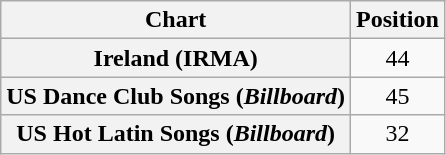<table class="wikitable sortable plainrowheaders" style="text-align:center;">
<tr>
<th scope="col">Chart</th>
<th scope="col">Position</th>
</tr>
<tr>
<th scope="row">Ireland (IRMA)</th>
<td>44</td>
</tr>
<tr>
<th scope="row">US Dance Club Songs (<em>Billboard</em>)</th>
<td>45</td>
</tr>
<tr>
<th scope="row">US Hot Latin Songs (<em>Billboard</em>)</th>
<td>32</td>
</tr>
</table>
